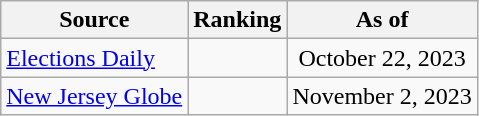<table class="wikitable" style="text-align:center">
<tr>
<th>Source</th>
<th>Ranking</th>
<th>As of</th>
</tr>
<tr>
<td align=left><a href='#'>Elections Daily</a></td>
<td></td>
<td>October 22, 2023</td>
</tr>
<tr>
<td align=left><a href='#'>New Jersey Globe</a></td>
<td></td>
<td>November 2, 2023</td>
</tr>
</table>
